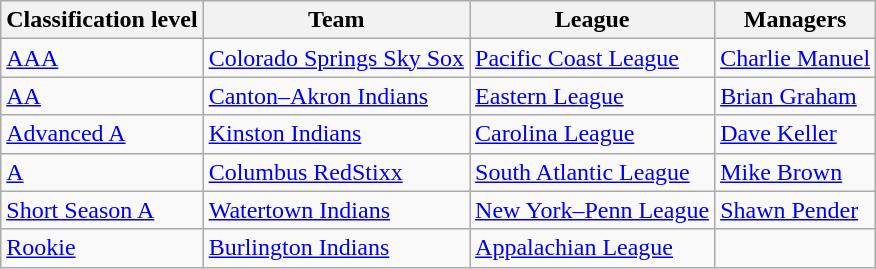<table class="wikitable" border="1">
<tr>
<th>Classification level</th>
<th>Team</th>
<th>League</th>
<th>Managers</th>
</tr>
<tr>
<td><a href='#'>AAA</a></td>
<td><a href='#'>Colorado Springs Sky Sox</a></td>
<td><a href='#'>Pacific Coast League</a></td>
<td><a href='#'>Charlie Manuel</a></td>
</tr>
<tr>
<td><a href='#'>AA</a></td>
<td><a href='#'>Canton–Akron Indians</a></td>
<td><a href='#'>Eastern League</a></td>
<td><a href='#'>Brian Graham</a></td>
</tr>
<tr>
<td><a href='#'>Advanced A</a></td>
<td><a href='#'>Kinston Indians</a></td>
<td><a href='#'>Carolina League</a></td>
<td><a href='#'>Dave Keller</a></td>
</tr>
<tr>
<td><a href='#'>A</a></td>
<td><a href='#'>Columbus RedStixx</a></td>
<td><a href='#'>South Atlantic League</a></td>
<td><a href='#'>Mike Brown</a></td>
</tr>
<tr>
<td><a href='#'>Short Season A</a></td>
<td><a href='#'>Watertown Indians</a></td>
<td><a href='#'>New York–Penn League</a></td>
<td><a href='#'>Shawn Pender</a></td>
</tr>
<tr>
<td><a href='#'>Rookie</a></td>
<td><a href='#'>Burlington Indians</a></td>
<td><a href='#'>Appalachian League</a></td>
<td></td>
</tr>
</table>
